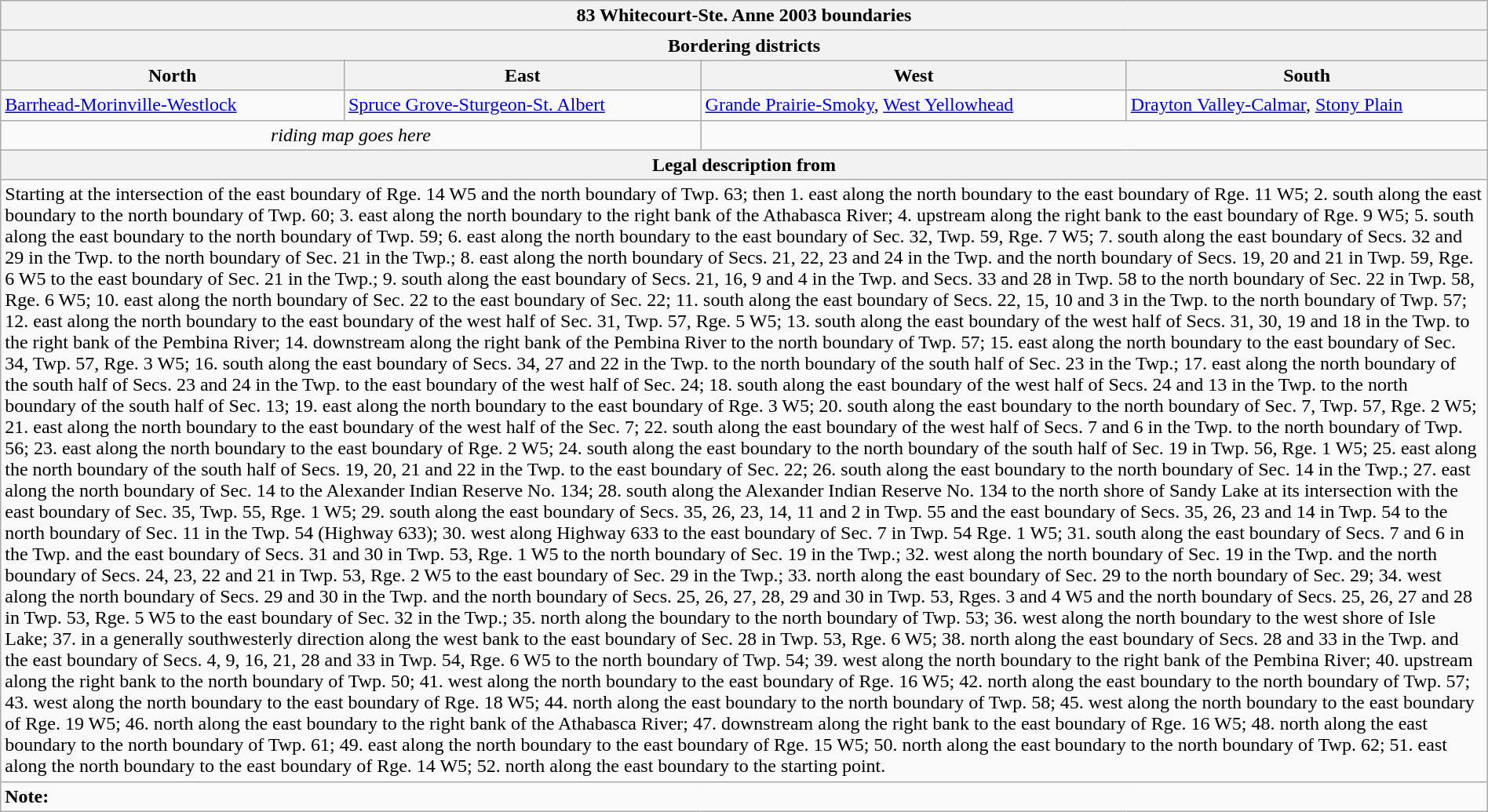<table class="wikitable collapsible collapsed" style="width:100%;">
<tr>
<th colspan=4>83 Whitecourt-Ste. Anne 2003 boundaries</th>
</tr>
<tr>
<th colspan=4>Bordering districts</th>
</tr>
<tr>
<th>North</th>
<th>East</th>
<th>West</th>
<th>South</th>
</tr>
<tr>
<td><a href='#'>Barrhead-Morinville-Westlock</a></td>
<td><a href='#'>Spruce Grove-Sturgeon-St. Albert</a></td>
<td><a href='#'>Grande Prairie-Smoky</a>, <a href='#'>West Yellowhead</a></td>
<td><a href='#'>Drayton Valley-Calmar</a>, <a href='#'>Stony Plain</a></td>
</tr>
<tr>
<td colspan=2 align=center><em>riding map goes here</em></td>
<td colspan=2 align=center></td>
</tr>
<tr>
<th colspan=4>Legal description from </th>
</tr>
<tr>
<td colspan=4>Starting at the intersection of the east boundary of Rge. 14 W5 and the north boundary of Twp. 63; then 1. east along the north boundary to the east boundary of Rge. 11 W5; 2. south along the east boundary to the north boundary of Twp. 60; 3. east along the north boundary to the right bank of the Athabasca River; 4. upstream along the right bank to the east boundary of Rge. 9 W5; 5. south along the east boundary to the north boundary of Twp. 59; 6. east along the north boundary to the east boundary of Sec. 32, Twp. 59, Rge. 7 W5; 7. south along the east boundary of Secs. 32 and 29 in the Twp. to the north boundary of Sec. 21 in the Twp.; 8. east along the north boundary of Secs. 21, 22, 23 and 24 in the Twp. and the north boundary of Secs. 19, 20 and 21 in Twp. 59, Rge. 6 W5 to the east boundary of Sec. 21 in the Twp.; 9. south along the east boundary of Secs. 21, 16, 9 and 4 in the Twp. and Secs. 33 and 28 in Twp. 58 to the north boundary of Sec. 22 in Twp. 58, Rge. 6 W5; 10. east along the north boundary of Sec. 22 to the east boundary of Sec. 22; 11. south along the east boundary of Secs. 22, 15, 10 and 3 in the Twp. to the north boundary of Twp. 57; 12. east along the north boundary to the east boundary of the west half of Sec. 31, Twp. 57, Rge. 5 W5; 13. south along the east boundary of the west half of Secs. 31, 30, 19 and 18 in the Twp. to the right bank of the Pembina River; 14. downstream along the right bank of the Pembina River to the north boundary of Twp. 57; 15. east along the north boundary to the east boundary of Sec. 34, Twp. 57, Rge. 3 W5; 16. south along the east boundary of Secs. 34, 27 and 22 in the Twp. to the north boundary of the south half of Sec. 23 in the Twp.; 17. east along the north boundary of the south half of Secs. 23 and 24 in the Twp. to the east boundary of the west half of Sec. 24; 18. south along the east boundary of the west half of Secs. 24 and 13 in the Twp. to the north boundary of the south half of Sec. 13; 19. east along the north boundary to the east boundary of Rge. 3 W5; 20. south along the east boundary to the north boundary of Sec. 7, Twp. 57, Rge. 2 W5; 21. east along the north boundary to the east boundary of the west half of the Sec. 7; 22. south along the east boundary of the west half of Secs. 7 and 6 in the Twp. to the north boundary of Twp. 56; 23. east along the north boundary to the east boundary of Rge. 2 W5; 24. south along the east boundary to the north boundary of the south half of Sec. 19 in Twp. 56, Rge. 1 W5; 25. east along the north boundary of the south half of Secs. 19, 20, 21 and 22 in the Twp. to the east boundary of Sec. 22; 26. south along the east boundary to the north boundary of Sec. 14 in the Twp.; 27. east along the north boundary of Sec. 14 to the Alexander Indian Reserve No. 134; 28. south along the Alexander Indian Reserve No. 134 to the north shore of Sandy Lake at its intersection with the east boundary of Sec. 35, Twp. 55, Rge. 1 W5; 29. south along the east boundary of Secs. 35, 26, 23, 14, 11 and 2 in Twp. 55 and the east boundary of Secs. 35, 26, 23 and 14 in Twp. 54 to the north boundary of Sec. 11 in the Twp. 54 (Highway 633); 30. west along Highway 633 to the east boundary of Sec. 7 in Twp. 54 Rge. 1 W5; 31. south along the east boundary of Secs. 7 and 6 in the Twp. and the east boundary of Secs. 31 and 30 in Twp. 53, Rge. 1 W5 to the north boundary of Sec. 19 in the Twp.; 32. west along the north boundary of Sec. 19 in the Twp. and the north boundary of Secs. 24, 23, 22 and 21 in Twp. 53, Rge. 2 W5 to the east boundary of Sec. 29 in the Twp.; 33. north along the east boundary of Sec. 29 to the north boundary of Sec. 29; 34. west along the north boundary of Secs. 29 and 30 in the Twp. and the north boundary of Secs. 25, 26, 27, 28, 29 and 30 in Twp. 53, Rges. 3 and 4 W5 and the north boundary of Secs. 25, 26, 27 and 28 in Twp. 53, Rge. 5 W5 to the east boundary of Sec. 32 in the Twp.; 35. north along the boundary to the north boundary of Twp. 53; 36. west along the north boundary to the west shore of Isle Lake; 37. in a generally southwesterly direction along the west bank to the east boundary of Sec. 28 in Twp. 53, Rge. 6 W5; 38. north along the east boundary of Secs. 28 and 33 in the Twp. and the east boundary of Secs. 4, 9, 16, 21, 28 and 33 in Twp. 54, Rge. 6 W5 to the north boundary of Twp. 54; 39. west along the north boundary to the right bank of the Pembina River; 40. upstream along the right bank to the north boundary of Twp. 50; 41. west along the north boundary to the east boundary of Rge. 16 W5; 42. north along the east boundary to the north boundary of Twp. 57; 43. west along the north boundary to the east boundary of Rge. 18 W5; 44. north along the east boundary to the north boundary of Twp. 58; 45. west along the north boundary to the east boundary of Rge. 19 W5; 46. north along the east boundary to the right bank of the Athabasca River; 47. downstream along the right bank to the east boundary of Rge. 16 W5; 48. north along the east boundary to the north boundary of Twp. 61; 49. east along the north boundary to the east boundary of Rge. 15 W5; 50. north along the east boundary to the north boundary of Twp. 62; 51. east along the north boundary to the east boundary of Rge. 14 W5; 52. north along the east boundary to the starting point.</td>
</tr>
<tr>
<td colspan=4><strong>Note:</strong></td>
</tr>
</table>
